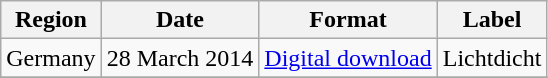<table class=wikitable>
<tr>
<th>Region</th>
<th>Date</th>
<th>Format</th>
<th>Label</th>
</tr>
<tr>
<td>Germany</td>
<td>28 March 2014</td>
<td><a href='#'>Digital download</a></td>
<td>Lichtdicht</td>
</tr>
<tr>
</tr>
</table>
